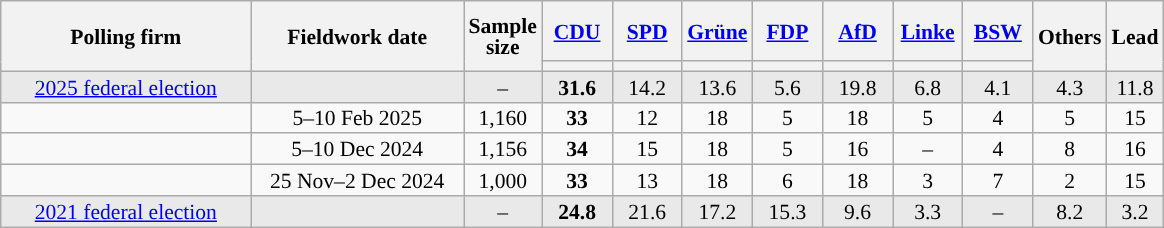<table class="wikitable sortable mw-datatable" style="text-align:center;font-size:90%;line-height:14px;">
<tr style="height:40px;">
<th style="width:160px;" rowspan="2">Polling firm</th>
<th style="width:135px;" rowspan="2">Fieldwork date</th>
<th style="width:35px;" rowspan="2">Sample<br>size</th>
<th class="unsortable" style="width:40px;"><a href='#'>CDU</a></th>
<th class="unsortable" style="width:40px;"><a href='#'>SPD</a></th>
<th class="unsortable" style="width:40px;"><a href='#'>Grüne</a></th>
<th class="unsortable" style="width:40px;"><a href='#'>FDP</a></th>
<th class="unsortable" style="width:40px;"><a href='#'>AfD</a></th>
<th class="unsortable" style="width:40px;"><a href='#'>Linke</a></th>
<th class="unsortable" style="width:40px;"><a href='#'>BSW</a></th>
<th class="unsortable" style="width:30px;" rowspan="2">Others</th>
<th style="width:30px;" rowspan="2">Lead</th>
</tr>
<tr>
<th style="background:"></th>
<th style="background:"></th>
<th style="background:"></th>
<th style="background:"></th>
<th style="background:"></th>
<th style="background:"></th>
<th style="background:"></th>
</tr>
<tr style="background:#E9E9E9;">
<td><a href='#'>2025 federal election</a></td>
<td></td>
<td>–</td>
<td><strong>31.6</strong></td>
<td>14.2</td>
<td>13.6</td>
<td>5.6</td>
<td>19.8</td>
<td>6.8</td>
<td>4.1</td>
<td>4.3</td>
<td style="background:">11.8</td>
</tr>
<tr>
<td></td>
<td>5–10 Feb 2025</td>
<td>1,160</td>
<td><strong>33</strong></td>
<td>12</td>
<td>18</td>
<td>5</td>
<td>18</td>
<td>5</td>
<td>4</td>
<td>5</td>
<td style="background:">15</td>
</tr>
<tr>
<td></td>
<td>5–10 Dec 2024</td>
<td>1,156</td>
<td><strong>34</strong></td>
<td>15</td>
<td>18</td>
<td>5</td>
<td>16</td>
<td>–</td>
<td>4</td>
<td>8</td>
<td style="background:">16</td>
</tr>
<tr>
<td></td>
<td>25 Nov–2 Dec 2024</td>
<td>1,000</td>
<td><strong>33</strong></td>
<td>13</td>
<td>18</td>
<td>6</td>
<td>18</td>
<td>3</td>
<td>7</td>
<td>2</td>
<td style="background:">15</td>
</tr>
<tr style="background:#E9E9E9;">
<td><a href='#'>2021 federal election</a></td>
<td></td>
<td>–</td>
<td><strong>24.8</strong></td>
<td>21.6</td>
<td>17.2</td>
<td>15.3</td>
<td>9.6</td>
<td>3.3</td>
<td>–</td>
<td>8.2</td>
<td style="background:">3.2</td>
</tr>
</table>
